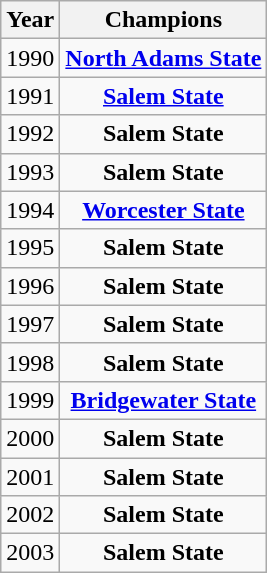<table class="wikitable sortable">
<tr>
<th>Year</th>
<th>Champions</th>
</tr>
<tr align=center>
<td>1990</td>
<td><strong><a href='#'>North Adams State</a></strong></td>
</tr>
<tr align=center>
<td>1991</td>
<td><strong><a href='#'>Salem State</a></strong></td>
</tr>
<tr align=center>
<td>1992</td>
<td><strong>Salem State</strong></td>
</tr>
<tr align=center>
<td>1993</td>
<td><strong>Salem State</strong></td>
</tr>
<tr align=center>
<td>1994</td>
<td><strong><a href='#'>Worcester State</a></strong></td>
</tr>
<tr align=center>
<td>1995</td>
<td><strong>Salem State</strong></td>
</tr>
<tr align=center>
<td>1996</td>
<td><strong>Salem State</strong></td>
</tr>
<tr align=center>
<td>1997</td>
<td><strong>Salem State</strong></td>
</tr>
<tr align=center>
<td>1998</td>
<td><strong>Salem State</strong></td>
</tr>
<tr align=center>
<td>1999</td>
<td><strong><a href='#'>Bridgewater State</a></strong></td>
</tr>
<tr align=center>
<td>2000</td>
<td><strong>Salem State</strong></td>
</tr>
<tr align=center>
<td>2001</td>
<td><strong>Salem State</strong></td>
</tr>
<tr align=center>
<td>2002</td>
<td><strong>Salem State</strong></td>
</tr>
<tr align=center>
<td>2003</td>
<td><strong>Salem State</strong></td>
</tr>
</table>
